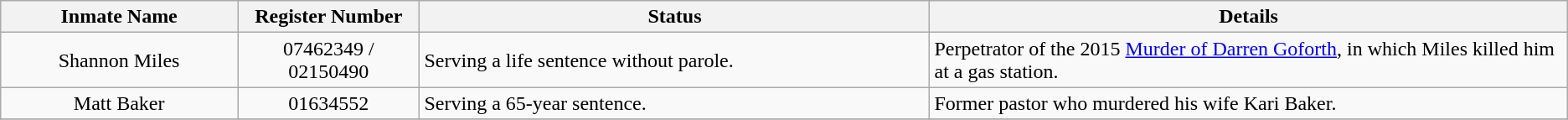<table class="wikitable sortable">
<tr>
<th width=13%>Inmate Name</th>
<th width=10%>Register Number</th>
<th width=28%>Status</th>
<th width=35%>Details</th>
</tr>
<tr>
<td style="text-align:center;">Shannon Miles</td>
<td style="text-align:center;">07462349 / 02150490</td>
<td>Serving a life sentence without parole.</td>
<td>Perpetrator of the 2015 <a href='#'>Murder of Darren Goforth</a>, in which Miles killed him at a gas station.</td>
</tr>
<tr>
<td style="text-align:center;">Matt Baker</td>
<td style="text-align:center;">01634552</td>
<td>Serving a 65-year sentence.</td>
<td>Former pastor who murdered his wife Kari Baker.</td>
</tr>
<tr>
</tr>
</table>
